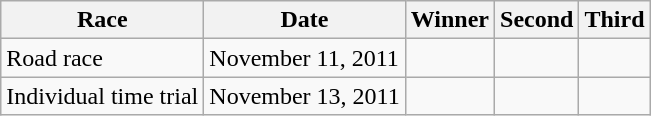<table class="wikitable">
<tr>
<th>Race</th>
<th>Date</th>
<th>Winner</th>
<th>Second</th>
<th>Third</th>
</tr>
<tr>
<td>Road race</td>
<td>November 11, 2011</td>
<td></td>
<td></td>
<td></td>
</tr>
<tr>
<td>Individual time trial</td>
<td>November 13, 2011</td>
<td></td>
<td></td>
<td></td>
</tr>
</table>
